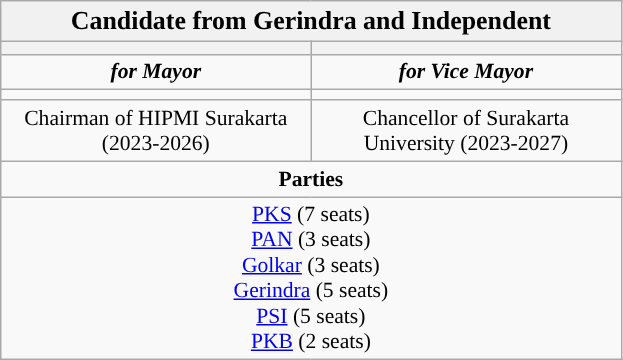<table class="wikitable" style="font-size:90%; text-align:center;">
<tr>
<td colspan=2 style="background:#f1f1f1;"><strong><big> Candidate from Gerindra and Independent</big></strong></td>
</tr>
<tr>
<th style="width:3em; font-size:135%; background:#"><a href='#'></a></th>
<th style="width:3em; font-size:135%; background:#"><a href='#'></a></th>
</tr>
<tr style="color:#000; font-size:100%; background:#">
<td style="width:3em; width:200px;"><strong><em>for Mayor</em></strong></td>
<td style="width:3em; width:200px;"><strong><em>for Vice Mayor</em></strong></td>
</tr>
<tr>
<td></td>
<td></td>
</tr>
<tr>
<td>Chairman of HIPMI Surakarta (2023-2026)</td>
<td>Chancellor of Surakarta University (2023-2027)</td>
</tr>
<tr>
<td colspan=2 style="background:#"><strong>Parties</strong></td>
</tr>
<tr>
<td colspan=2> <a href='#'>PKS</a> (7 seats)<br><a href='#'>PAN</a> (3 seats)<br><a href='#'>Golkar</a> (3 seats)<br><a href='#'>Gerindra</a> (5 seats)<br><a href='#'>PSI</a> (5 seats)<br><a href='#'>PKB</a> (2 seats)</td>
</tr>
</table>
